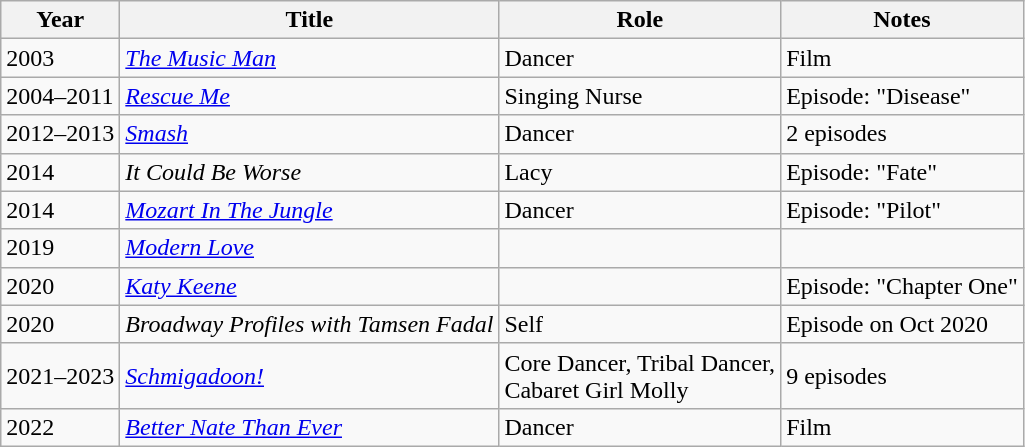<table class="wikitable sortable">
<tr>
<th>Year</th>
<th>Title</th>
<th>Role</th>
<th>Notes</th>
</tr>
<tr>
<td>2003</td>
<td><a href='#'><em>The Music Man</em></a></td>
<td>Dancer</td>
<td>Film</td>
</tr>
<tr>
<td>2004–2011</td>
<td><a href='#'><em>Rescue Me</em></a></td>
<td>Singing Nurse</td>
<td>Episode: "Disease"</td>
</tr>
<tr>
<td>2012–2013</td>
<td><a href='#'><em>Smash</em></a></td>
<td>Dancer</td>
<td>2 episodes</td>
</tr>
<tr>
<td>2014</td>
<td><em>It Could Be Worse</em></td>
<td>Lacy</td>
<td>Episode: "Fate"</td>
</tr>
<tr>
<td>2014</td>
<td><a href='#'><em>Mozart In The Jungle</em></a></td>
<td>Dancer</td>
<td>Episode: "Pilot"</td>
</tr>
<tr>
<td>2019</td>
<td><a href='#'><em>Modern Love</em></a></td>
<td></td>
<td></td>
</tr>
<tr>
<td>2020</td>
<td><a href='#'><em>Katy Keene</em></a></td>
<td></td>
<td>Episode: "Chapter One"</td>
</tr>
<tr>
<td>2020</td>
<td><em>Broadway Profiles with Tamsen Fadal</em></td>
<td>Self</td>
<td>Episode on Oct 2020</td>
</tr>
<tr>
<td>2021–2023</td>
<td><em><a href='#'>Schmigadoon!</a></em></td>
<td>Core Dancer, Tribal Dancer,<br>Cabaret Girl Molly</td>
<td>9 episodes</td>
</tr>
<tr>
<td>2022</td>
<td><a href='#'><em>Better Nate Than Ever</em></a></td>
<td>Dancer</td>
<td>Film</td>
</tr>
</table>
